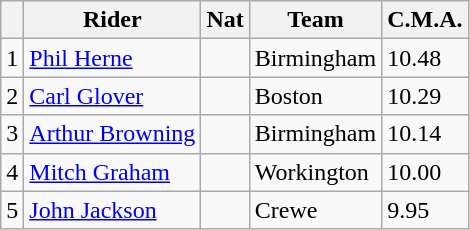<table class=wikitable>
<tr>
<th></th>
<th>Rider</th>
<th>Nat</th>
<th>Team</th>
<th>C.M.A.</th>
</tr>
<tr>
<td align="center">1</td>
<td><a href='#'>Phil Herne</a></td>
<td></td>
<td>Birmingham</td>
<td>10.48</td>
</tr>
<tr>
<td align="center">2</td>
<td><a href='#'>Carl Glover</a></td>
<td></td>
<td>Boston</td>
<td>10.29</td>
</tr>
<tr>
<td align="center">3</td>
<td><a href='#'>Arthur Browning</a></td>
<td></td>
<td>Birmingham</td>
<td>10.14</td>
</tr>
<tr>
<td align="center">4</td>
<td><a href='#'>Mitch Graham</a></td>
<td></td>
<td>Workington</td>
<td>10.00</td>
</tr>
<tr>
<td align="center">5</td>
<td><a href='#'>John Jackson</a></td>
<td></td>
<td>Crewe</td>
<td>9.95</td>
</tr>
</table>
